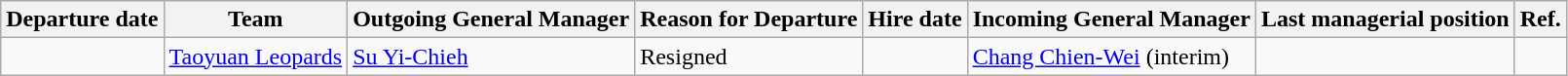<table class="wikitable sortable">
<tr>
<th>Departure date</th>
<th>Team</th>
<th>Outgoing General Manager</th>
<th>Reason for Departure</th>
<th>Hire date</th>
<th>Incoming General Manager</th>
<th class="unsortable">Last managerial position</th>
<th class="unsortable">Ref.</th>
</tr>
<tr>
<td></td>
<td><a href='#'>Taoyuan Leopards</a></td>
<td><a href='#'>Su Yi-Chieh</a></td>
<td>Resigned</td>
<td></td>
<td><a href='#'>Chang Chien-Wei</a> (interim)</td>
<td></td>
<td></td>
</tr>
</table>
